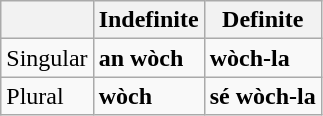<table class="wikitable">
<tr>
<th></th>
<th>Indefinite</th>
<th>Definite</th>
</tr>
<tr>
<td>Singular</td>
<td><strong>an wòch</strong></td>
<td><strong>wòch-la</strong></td>
</tr>
<tr>
<td>Plural</td>
<td><strong>wòch</strong></td>
<td><strong>sé wòch-la</strong></td>
</tr>
</table>
